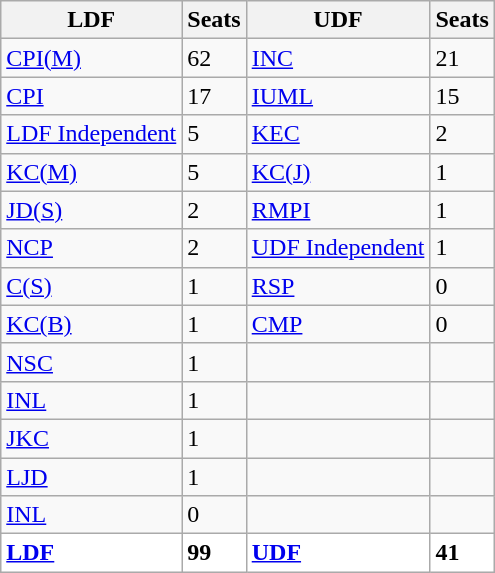<table class="wikitable collapsible">
<tr>
<th>LDF</th>
<th>Seats</th>
<th>UDF</th>
<th>Seats</th>
</tr>
<tr>
<td><a href='#'>CPI(M)</a></td>
<td>62</td>
<td><a href='#'>INC</a></td>
<td>21</td>
</tr>
<tr>
<td><a href='#'>CPI</a></td>
<td>17</td>
<td><a href='#'>IUML</a></td>
<td>15</td>
</tr>
<tr>
<td><a href='#'>LDF Independent</a></td>
<td>5</td>
<td><a href='#'>KEC</a></td>
<td>2</td>
</tr>
<tr>
<td><a href='#'>KC(M)</a></td>
<td>5</td>
<td><a href='#'>KC(J)</a></td>
<td>1</td>
</tr>
<tr>
<td><a href='#'>JD(S)</a></td>
<td>2</td>
<td><a href='#'>RMPI</a></td>
<td>1</td>
</tr>
<tr>
<td><a href='#'>NCP</a></td>
<td>2</td>
<td><a href='#'>UDF Independent</a></td>
<td>1</td>
</tr>
<tr>
<td><a href='#'>C(S)</a></td>
<td>1</td>
<td><a href='#'>RSP</a></td>
<td>0</td>
</tr>
<tr>
<td><a href='#'>KC(B)</a></td>
<td>1</td>
<td><a href='#'>CMP</a></td>
<td>0</td>
</tr>
<tr>
<td><a href='#'>NSC</a></td>
<td>1</td>
<td></td>
<td></td>
</tr>
<tr>
<td><a href='#'>INL</a></td>
<td>1</td>
<td></td>
<td></td>
</tr>
<tr>
<td><a href='#'>JKC</a></td>
<td>1</td>
<td></td>
<td></td>
</tr>
<tr>
<td><a href='#'>LJD</a></td>
<td>1</td>
<td></td>
<td></td>
</tr>
<tr>
<td><a href='#'>INL</a></td>
<td>0</td>
<td></td>
<td></td>
</tr>
<tr>
<td style="background:#ffffff;"><strong><a href='#'>LDF</a></strong></td>
<td style="background:#ffffff; color:black;"><strong>99</strong></td>
<td style="background:#ffffff;"><strong><a href='#'>UDF</a></strong></td>
<td style="background:#ffffff; color:black;"><strong>41</strong></td>
</tr>
</table>
